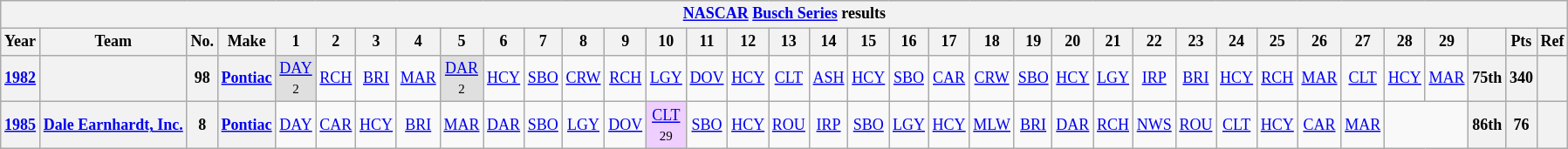<table class="wikitable" style="text-align:center; font-size:75%">
<tr>
<th colspan=42><a href='#'>NASCAR</a> <a href='#'>Busch Series</a> results</th>
</tr>
<tr>
<th>Year</th>
<th>Team</th>
<th>No.</th>
<th>Make</th>
<th>1</th>
<th>2</th>
<th>3</th>
<th>4</th>
<th>5</th>
<th>6</th>
<th>7</th>
<th>8</th>
<th>9</th>
<th>10</th>
<th>11</th>
<th>12</th>
<th>13</th>
<th>14</th>
<th>15</th>
<th>16</th>
<th>17</th>
<th>18</th>
<th>19</th>
<th>20</th>
<th>21</th>
<th>22</th>
<th>23</th>
<th>24</th>
<th>25</th>
<th>26</th>
<th>27</th>
<th>28</th>
<th>29</th>
<th></th>
<th>Pts</th>
<th>Ref</th>
</tr>
<tr>
<th><a href='#'>1982</a></th>
<th></th>
<th>98</th>
<th><a href='#'>Pontiac</a></th>
<td style="background:#DFDFDF;"><a href='#'>DAY</a><br><small>2</small></td>
<td><a href='#'>RCH</a></td>
<td><a href='#'>BRI</a></td>
<td><a href='#'>MAR</a></td>
<td style="background:#DFDFDF;"><a href='#'>DAR</a><br><small>2</small></td>
<td><a href='#'>HCY</a></td>
<td><a href='#'>SBO</a></td>
<td><a href='#'>CRW</a></td>
<td><a href='#'>RCH</a></td>
<td><a href='#'>LGY</a></td>
<td><a href='#'>DOV</a></td>
<td><a href='#'>HCY</a></td>
<td><a href='#'>CLT</a></td>
<td><a href='#'>ASH</a></td>
<td><a href='#'>HCY</a></td>
<td><a href='#'>SBO</a></td>
<td><a href='#'>CAR</a></td>
<td><a href='#'>CRW</a></td>
<td><a href='#'>SBO</a></td>
<td><a href='#'>HCY</a></td>
<td><a href='#'>LGY</a></td>
<td><a href='#'>IRP</a></td>
<td><a href='#'>BRI</a></td>
<td><a href='#'>HCY</a></td>
<td><a href='#'>RCH</a></td>
<td><a href='#'>MAR</a></td>
<td><a href='#'>CLT</a></td>
<td><a href='#'>HCY</a></td>
<td><a href='#'>MAR</a></td>
<th>75th</th>
<th>340</th>
<th></th>
</tr>
<tr>
<th><a href='#'>1985</a></th>
<th><a href='#'>Dale Earnhardt, Inc.</a></th>
<th>8</th>
<th><a href='#'>Pontiac</a></th>
<td><a href='#'>DAY</a></td>
<td><a href='#'>CAR</a></td>
<td><a href='#'>HCY</a></td>
<td><a href='#'>BRI</a></td>
<td><a href='#'>MAR</a></td>
<td><a href='#'>DAR</a></td>
<td><a href='#'>SBO</a></td>
<td><a href='#'>LGY</a></td>
<td><a href='#'>DOV</a></td>
<td style="background:#EFCFFF;"><a href='#'>CLT</a><br><small>29</small></td>
<td><a href='#'>SBO</a></td>
<td><a href='#'>HCY</a></td>
<td><a href='#'>ROU</a></td>
<td><a href='#'>IRP</a></td>
<td><a href='#'>SBO</a></td>
<td><a href='#'>LGY</a></td>
<td><a href='#'>HCY</a></td>
<td><a href='#'>MLW</a></td>
<td><a href='#'>BRI</a></td>
<td><a href='#'>DAR</a></td>
<td><a href='#'>RCH</a></td>
<td><a href='#'>NWS</a></td>
<td><a href='#'>ROU</a></td>
<td><a href='#'>CLT</a></td>
<td><a href='#'>HCY</a></td>
<td><a href='#'>CAR</a></td>
<td><a href='#'>MAR</a></td>
<td colspan=2></td>
<th>86th</th>
<th>76</th>
<th></th>
</tr>
</table>
